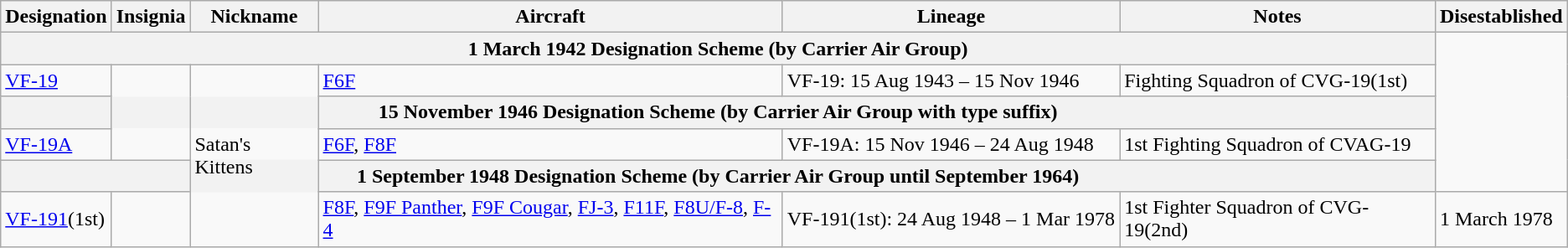<table class="wikitable">
<tr>
<th>Designation</th>
<th>Insignia</th>
<th>Nickname</th>
<th>Aircraft</th>
<th>Lineage</th>
<th>Notes</th>
<th>Disestablished</th>
</tr>
<tr>
<th colspan=6>1 March 1942 Designation Scheme (by Carrier Air Group)</th>
</tr>
<tr>
<td><a href='#'>VF-19</a></td>
<td rowspan="3"></td>
<td rowspan="6">Satan's Kittens</td>
<td><a href='#'>F6F</a></td>
<td>VF-19: 15 Aug 1943 – 15 Nov 1946</td>
<td>Fighting Squadron of CVG-19(1st)</td>
</tr>
<tr>
<th colspan=6>15 November 1946 Designation Scheme (by Carrier Air Group with type suffix)</th>
</tr>
<tr>
<td><a href='#'>VF-19A</a></td>
<td><a href='#'>F6F</a>, <a href='#'>F8F</a></td>
<td style="white-space: nowrap;">VF-19A: 15 Nov 1946 – 24 Aug 1948</td>
<td>1st Fighting Squadron of CVAG-19</td>
</tr>
<tr>
<th colspan=6>1 September 1948 Designation Scheme (by Carrier Air Group until September 1964)</th>
</tr>
<tr>
<td><a href='#'>VF-191</a>(1st)</td>
<td></td>
<td><a href='#'>F8F</a>, <a href='#'>F9F Panther</a>, <a href='#'>F9F Cougar</a>, <a href='#'>FJ-3</a>, <a href='#'>F11F</a>, <a href='#'>F8U/F-8</a>, <a href='#'>F-4</a></td>
<td style="white-space: nowrap;">VF-191(1st): 24 Aug 1948 – 1 Mar 1978</td>
<td>1st Fighter Squadron of CVG-19(2nd)</td>
<td>1 March 1978</td>
</tr>
</table>
